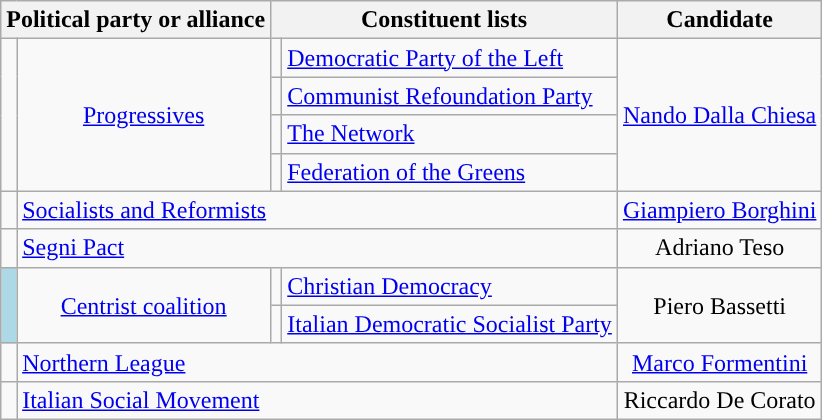<table class=wikitable style="text-align:left">
<tr>
<th colspan=2>Political party or alliance</th>
<th colspan=2>Constituent lists</th>
<th>Candidate</th>
</tr>
<tr>
<td rowspan=4 style="background-color:"></td>
<td rowspan=4 style="text-align:center;"><a href='#'>Progressives</a></td>
<td></td>
<td style="text-align:left;"><a href='#'>Democratic Party of the Left</a></td>
<td rowspan=4 style="text-align:center;"><a href='#'>Nando Dalla Chiesa</a></td>
</tr>
<tr>
<td></td>
<td style="text-align:left;"><a href='#'>Communist Refoundation Party</a></td>
</tr>
<tr>
<td></td>
<td style="text-align:left;"><a href='#'>The Network</a></td>
</tr>
<tr>
<td></td>
<td style="text-align:left;"><a href='#'>Federation of the Greens</a></td>
</tr>
<tr>
<td style="background-color:"></td>
<td colspan=3  style="text-align:left;"><a href='#'>Socialists and Reformists</a></td>
<td style="text-align:center;"><a href='#'>Giampiero Borghini</a></td>
</tr>
<tr>
<td style="background-color:"></td>
<td colspan=3  style="text-align:left;"><a href='#'>Segni Pact</a></td>
<td style="text-align:center;">Adriano Teso</td>
</tr>
<tr>
<td rowspan="2" style="background:lightblue;"></td>
<td rowspan=2 style="text-align:center;"><a href='#'>Centrist coalition</a></td>
<td></td>
<td style="text-align:left;"><a href='#'>Christian Democracy</a></td>
<td rowspan="2" style="text-align:center;">Piero Bassetti</td>
</tr>
<tr>
<td></td>
<td style="text-align:left;"><a href='#'>Italian Democratic Socialist Party</a></td>
</tr>
<tr>
<td style="background-color:"></td>
<td colspan=3  style="text-align:left;"><a href='#'>Northern League</a></td>
<td style="text-align:center;"><a href='#'>Marco Formentini</a></td>
</tr>
<tr>
<td style="background-color:"></td>
<td colspan=3  style="text-align:left;"><a href='#'>Italian Social Movement</a></td>
<td style="text-align:center;">Riccardo De Corato</td>
</tr>
</table>
